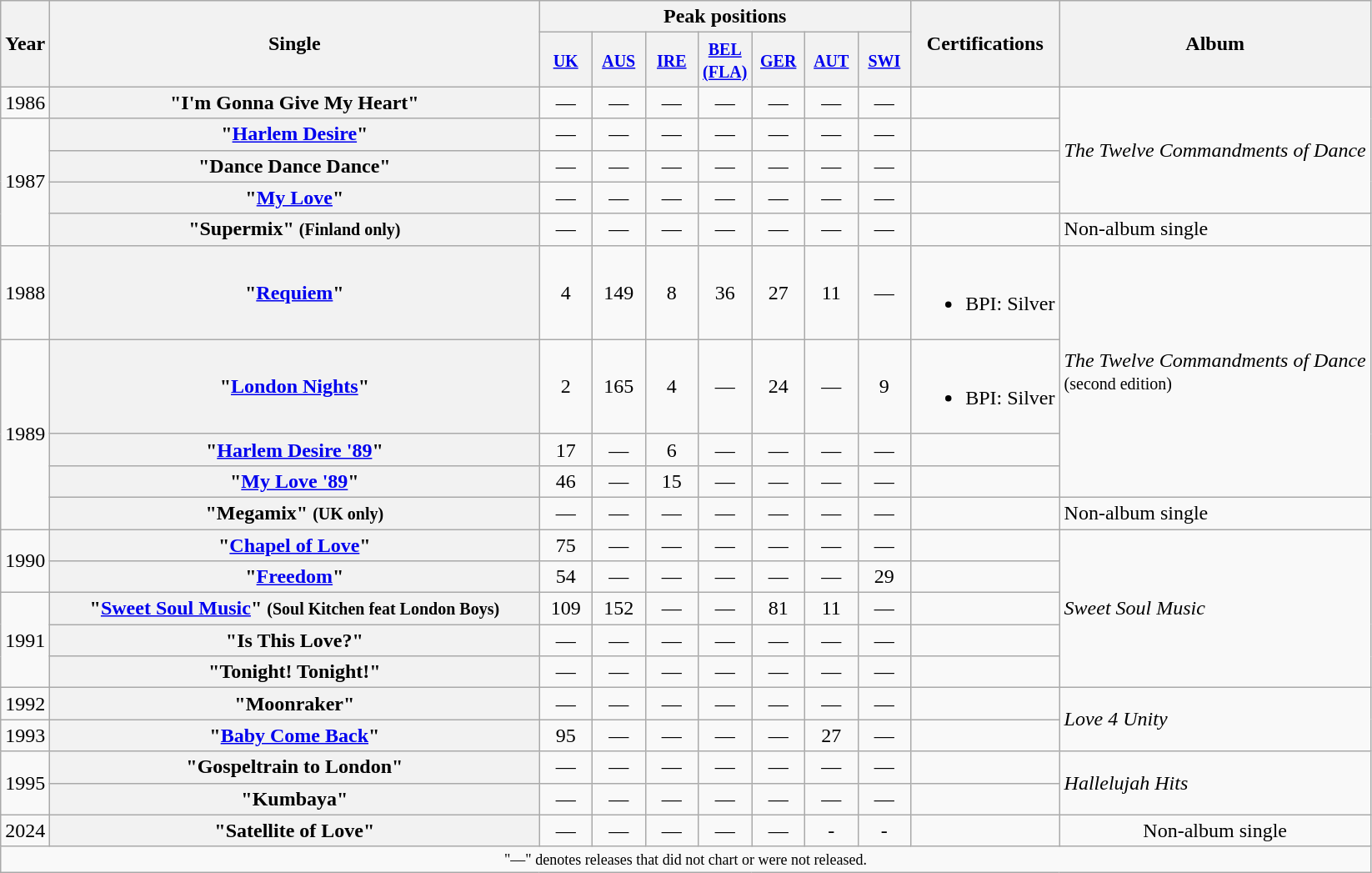<table class="wikitable plainrowheaders" style="text-align:center;">
<tr>
<th rowspan="2">Year</th>
<th rowspan="2" style="width:24em;">Single</th>
<th colspan="7">Peak positions</th>
<th rowspan="2">Certifications</th>
<th rowspan="2">Album</th>
</tr>
<tr>
<th width="35"><small><a href='#'>UK</a></small><br></th>
<th width="35"><small><a href='#'>AUS</a></small><br></th>
<th width="35"><small><a href='#'>IRE</a></small></th>
<th width="35"><small><a href='#'>BEL<br>(FLA)</a></small></th>
<th width="35"><small><a href='#'>GER</a></small></th>
<th width="35"><small><a href='#'>AUT</a></small></th>
<th width="35"><small><a href='#'>SWI</a></small></th>
</tr>
<tr>
<td>1986</td>
<th scope="row">"I'm Gonna Give My Heart"</th>
<td>—</td>
<td>—</td>
<td>—</td>
<td>—</td>
<td>—</td>
<td>—</td>
<td>—</td>
<td></td>
<td align="left" rowspan="4"><em>The Twelve Commandments of Dance</em></td>
</tr>
<tr>
<td rowspan="4">1987</td>
<th scope="row">"<a href='#'>Harlem Desire</a>"</th>
<td>—</td>
<td>—</td>
<td>—</td>
<td>—</td>
<td>—</td>
<td>—</td>
<td>—</td>
<td></td>
</tr>
<tr>
<th scope="row">"Dance Dance Dance"</th>
<td>—</td>
<td>—</td>
<td>—</td>
<td>—</td>
<td>—</td>
<td>—</td>
<td>—</td>
<td></td>
</tr>
<tr>
<th scope="row">"<a href='#'>My Love</a>"</th>
<td>—</td>
<td>—</td>
<td>—</td>
<td>—</td>
<td>—</td>
<td>—</td>
<td>—</td>
<td></td>
</tr>
<tr>
<th scope="row">"Supermix" <small>(Finland only)</small></th>
<td>—</td>
<td>—</td>
<td>—</td>
<td>—</td>
<td>—</td>
<td>—</td>
<td>—</td>
<td></td>
<td align="left" rowspan="1">Non-album single</td>
</tr>
<tr>
<td>1988</td>
<th scope="row">"<a href='#'>Requiem</a>"</th>
<td>4</td>
<td>149</td>
<td>8</td>
<td>36</td>
<td>27</td>
<td>11</td>
<td>—</td>
<td><br><ul><li>BPI: Silver</li></ul></td>
<td align="left" rowspan="4"><em>The Twelve Commandments of Dance</em><br><small>(second edition)</small></td>
</tr>
<tr>
<td rowspan="4">1989</td>
<th scope="row">"<a href='#'>London Nights</a>"</th>
<td>2</td>
<td>165</td>
<td>4</td>
<td>—</td>
<td>24</td>
<td>—</td>
<td>9</td>
<td><br><ul><li>BPI: Silver</li></ul></td>
</tr>
<tr>
<th scope="row">"<a href='#'>Harlem Desire '89</a>"</th>
<td>17</td>
<td>—</td>
<td>6</td>
<td>—</td>
<td>—</td>
<td>—</td>
<td>—</td>
<td></td>
</tr>
<tr>
<th scope="row">"<a href='#'>My Love '89</a>"</th>
<td>46</td>
<td>—</td>
<td>15</td>
<td>—</td>
<td>—</td>
<td>—</td>
<td>—</td>
<td></td>
</tr>
<tr>
<th scope="row">"Megamix" <small>(UK only)</small></th>
<td>—</td>
<td>—</td>
<td>—</td>
<td>—</td>
<td>—</td>
<td>—</td>
<td>—</td>
<td></td>
<td align="left" rowspan="1">Non-album single</td>
</tr>
<tr>
<td rowspan="2">1990</td>
<th scope="row">"<a href='#'>Chapel of Love</a>"</th>
<td>75</td>
<td>—</td>
<td>—</td>
<td>—</td>
<td>—</td>
<td>—</td>
<td>—</td>
<td></td>
<td align="left" rowspan="5"><em>Sweet Soul Music</em></td>
</tr>
<tr>
<th scope="row">"<a href='#'>Freedom</a>"</th>
<td>54</td>
<td>—</td>
<td>—</td>
<td>—</td>
<td>—</td>
<td>—</td>
<td>29</td>
<td></td>
</tr>
<tr>
<td rowspan="3">1991</td>
<th scope="row">"<a href='#'>Sweet Soul Music</a>" <small>(Soul Kitchen feat London Boys)</small></th>
<td>109</td>
<td>152</td>
<td>—</td>
<td>—</td>
<td>81</td>
<td>11</td>
<td>—</td>
<td></td>
</tr>
<tr>
<th scope="row">"Is This Love?"</th>
<td>—</td>
<td>—</td>
<td>—</td>
<td>—</td>
<td>—</td>
<td>—</td>
<td>—</td>
<td></td>
</tr>
<tr>
<th scope="row">"Tonight! Tonight!"</th>
<td>—</td>
<td>—</td>
<td>—</td>
<td>—</td>
<td>—</td>
<td>—</td>
<td>—</td>
<td></td>
</tr>
<tr>
<td>1992</td>
<th scope="row">"Moonraker"</th>
<td>—</td>
<td>—</td>
<td>—</td>
<td>—</td>
<td>—</td>
<td>—</td>
<td>—</td>
<td></td>
<td align="left" rowspan="2"><em>Love 4 Unity</em></td>
</tr>
<tr>
<td>1993</td>
<th scope="row">"<a href='#'>Baby Come Back</a>"</th>
<td>95</td>
<td>—</td>
<td>—</td>
<td>—</td>
<td>—</td>
<td>27</td>
<td>—</td>
<td></td>
</tr>
<tr>
<td rowspan="2">1995</td>
<th scope="row">"Gospeltrain to London"</th>
<td>—</td>
<td>—</td>
<td>—</td>
<td>—</td>
<td>—</td>
<td>—</td>
<td>—</td>
<td></td>
<td align="left" rowspan="2"><em>Hallelujah Hits</em></td>
</tr>
<tr>
<th scope="row">"Kumbaya"</th>
<td>—</td>
<td>—</td>
<td>—</td>
<td>—</td>
<td>—</td>
<td>—</td>
<td>—</td>
</tr>
<tr>
<td>2024</td>
<th scope="row">"Satellite of Love"</th>
<td>—</td>
<td>—</td>
<td>—</td>
<td>—</td>
<td>—</td>
<td>-</td>
<td>-</td>
<td></td>
<td>Non-album single</td>
</tr>
<tr>
<td align="center" colspan="11" style="font-size:9pt">"—" denotes releases that did not chart or were not released.</td>
</tr>
</table>
